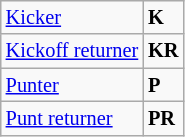<table class="wikitable" style="font-size:85%;">
<tr>
<td><a href='#'>Kicker</a></td>
<td><strong>K</strong></td>
</tr>
<tr>
<td><a href='#'>Kickoff returner</a></td>
<td><strong>KR</strong></td>
</tr>
<tr>
<td><a href='#'>Punter</a></td>
<td><strong>P</strong></td>
</tr>
<tr>
<td><a href='#'>Punt returner</a></td>
<td><strong>PR</strong></td>
</tr>
</table>
